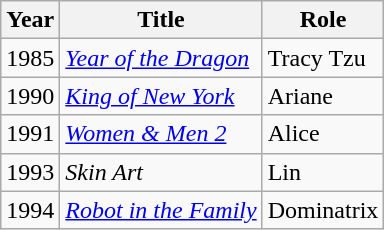<table class="wikitable">
<tr>
<th>Year</th>
<th>Title</th>
<th>Role</th>
</tr>
<tr>
<td>1985</td>
<td><em><a href='#'>Year of the Dragon</a></em></td>
<td>Tracy Tzu</td>
</tr>
<tr>
<td>1990</td>
<td><em><a href='#'>King of New York</a></em></td>
<td>Ariane</td>
</tr>
<tr>
<td>1991</td>
<td><em><a href='#'>Women & Men 2</a></em></td>
<td>Alice</td>
</tr>
<tr>
<td>1993</td>
<td><em>Skin Art</em></td>
<td>Lin</td>
</tr>
<tr>
<td>1994</td>
<td><em><a href='#'>Robot in the Family</a></em></td>
<td>Dominatrix</td>
</tr>
</table>
